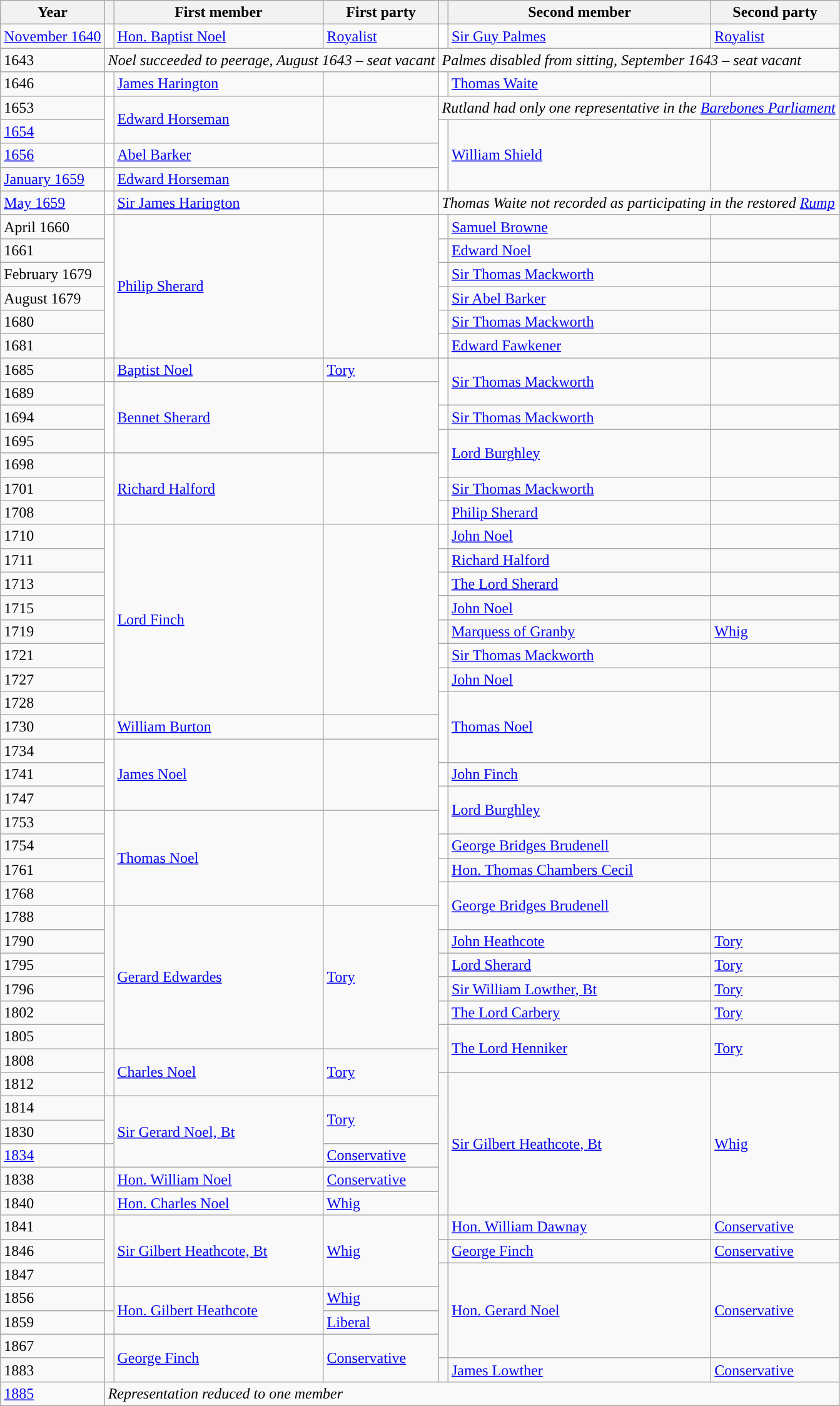<table class="wikitable">
<tr>
<th>Year</th>
<th></th>
<th>First member</th>
<th>First party</th>
<th></th>
<th>Second member</th>
<th>Second party</th>
</tr>
<tr>
<td><a href='#'>November 1640</a></td>
<td style="color:inherit;background-color: white"></td>
<td><a href='#'>Hon. Baptist Noel</a></td>
<td><a href='#'>Royalist</a></td>
<td style="color:inherit;background-color: white"></td>
<td><a href='#'>Sir Guy Palmes</a></td>
<td><a href='#'>Royalist</a></td>
</tr>
<tr>
<td>1643</td>
<td colspan="3"><em>Noel succeeded to peerage, August 1643 – seat vacant</em></td>
<td colspan="3"><em>Palmes disabled from sitting, September 1643 – seat vacant</em></td>
</tr>
<tr>
<td>1646</td>
<td style="color:inherit;background-color: white"></td>
<td><a href='#'>James Harington</a></td>
<td></td>
<td style="color:inherit;background-color: white"></td>
<td><a href='#'>Thomas Waite</a></td>
<td></td>
</tr>
<tr>
<td>1653</td>
<td rowspan="2" style="color:inherit;background-color: white"></td>
<td rowspan="2"><a href='#'>Edward Horseman</a></td>
<td rowspan="2"></td>
<td colspan="3"><em>Rutland had only one representative in the <a href='#'>Barebones Parliament</a></em></td>
</tr>
<tr>
<td><a href='#'>1654</a></td>
<td rowspan="3" style="color:inherit;background-color: white"></td>
<td rowspan="3"><a href='#'>William Shield</a></td>
<td rowspan="3"></td>
</tr>
<tr>
<td><a href='#'>1656</a></td>
<td style="color:inherit;background-color: white"></td>
<td><a href='#'>Abel Barker</a></td>
<td></td>
</tr>
<tr>
<td><a href='#'>January 1659</a></td>
<td style="color:inherit;background-color: white"></td>
<td><a href='#'>Edward Horseman</a></td>
<td></td>
</tr>
<tr>
<td><a href='#'>May 1659</a></td>
<td style="color:inherit;background-color: white"></td>
<td><a href='#'>Sir James Harington</a></td>
<td></td>
<td colspan="3"><em>Thomas Waite not recorded as participating in the restored <a href='#'>Rump</a></em></td>
</tr>
<tr>
<td>April 1660</td>
<td rowspan="6" style="color:inherit;background-color: white"></td>
<td rowspan="6"><a href='#'>Philip Sherard</a></td>
<td rowspan="6"></td>
<td style="color:inherit;background-color: white"></td>
<td><a href='#'>Samuel Browne</a></td>
<td></td>
</tr>
<tr>
<td>1661</td>
<td style="color:inherit;background-color: white"></td>
<td><a href='#'>Edward Noel</a></td>
<td></td>
</tr>
<tr>
<td>February 1679</td>
<td style="color:inherit;background-color: white"></td>
<td><a href='#'>Sir Thomas Mackworth</a></td>
<td></td>
</tr>
<tr>
<td>August 1679</td>
<td style="color:inherit;background-color: white"></td>
<td><a href='#'>Sir Abel Barker</a></td>
<td></td>
</tr>
<tr>
<td>1680</td>
<td style="color:inherit;background-color: white"></td>
<td><a href='#'>Sir Thomas Mackworth</a></td>
<td></td>
</tr>
<tr>
<td>1681</td>
<td style="color:inherit;background-color: white"></td>
<td><a href='#'>Edward Fawkener</a></td>
<td></td>
</tr>
<tr>
<td>1685</td>
<td style="color:inherit;background-color: "></td>
<td><a href='#'>Baptist Noel</a></td>
<td><a href='#'>Tory</a></td>
<td rowspan="2" style="color:inherit;background-color: white"></td>
<td rowspan="2"><a href='#'>Sir Thomas Mackworth</a></td>
<td rowspan="2"></td>
</tr>
<tr>
<td>1689</td>
<td rowspan="3" style="color:inherit;background-color: white"></td>
<td rowspan="3"><a href='#'>Bennet Sherard</a></td>
<td rowspan="3"></td>
</tr>
<tr>
<td>1694</td>
<td style="color:inherit;background-color: white"></td>
<td><a href='#'>Sir Thomas Mackworth</a></td>
<td></td>
</tr>
<tr>
<td>1695</td>
<td rowspan="2" style="color:inherit;background-color: white"></td>
<td rowspan="2"><a href='#'>Lord Burghley</a></td>
<td rowspan="2"></td>
</tr>
<tr>
<td>1698</td>
<td rowspan="3" style="color:inherit;background-color: white"></td>
<td rowspan="3"><a href='#'>Richard Halford</a></td>
<td rowspan="3"></td>
</tr>
<tr>
<td>1701</td>
<td style="color:inherit;background-color: white"></td>
<td><a href='#'>Sir Thomas Mackworth</a></td>
<td></td>
</tr>
<tr>
<td>1708</td>
<td style="color:inherit;background-color: white"></td>
<td><a href='#'>Philip Sherard</a></td>
<td></td>
</tr>
<tr>
<td>1710</td>
<td rowspan="8" style="color:inherit;background-color: white"></td>
<td rowspan="8"><a href='#'>Lord Finch</a></td>
<td rowspan="8"></td>
<td style="color:inherit;background-color: white"></td>
<td><a href='#'>John Noel</a></td>
<td></td>
</tr>
<tr>
<td>1711</td>
<td style="color:inherit;background-color: white"></td>
<td><a href='#'>Richard Halford</a></td>
<td></td>
</tr>
<tr>
<td>1713</td>
<td style="color:inherit;background-color: white"></td>
<td><a href='#'>The Lord Sherard</a></td>
<td></td>
</tr>
<tr>
<td>1715</td>
<td style="color:inherit;background-color: white"></td>
<td><a href='#'>John Noel</a></td>
<td></td>
</tr>
<tr>
<td>1719</td>
<td style="color:inherit;background-color: "></td>
<td><a href='#'>Marquess of Granby</a></td>
<td><a href='#'>Whig</a></td>
</tr>
<tr>
<td>1721</td>
<td style="color:inherit;background-color: white"></td>
<td><a href='#'>Sir Thomas Mackworth</a></td>
<td></td>
</tr>
<tr>
<td>1727</td>
<td style="color:inherit;background-color: white"></td>
<td><a href='#'>John Noel</a></td>
<td></td>
</tr>
<tr>
<td>1728</td>
<td rowspan="3" style="color:inherit;background-color: white"></td>
<td rowspan="3"><a href='#'>Thomas Noel</a></td>
<td rowspan="3"></td>
</tr>
<tr>
<td>1730</td>
<td style="color:inherit;background-color: white"></td>
<td><a href='#'>William Burton</a></td>
<td></td>
</tr>
<tr>
<td>1734</td>
<td rowspan="3" style="color:inherit;background-color: white"></td>
<td rowspan="3"><a href='#'>James Noel</a></td>
<td rowspan="3"></td>
</tr>
<tr>
<td>1741</td>
<td style="color:inherit;background-color: white"></td>
<td><a href='#'>John Finch</a></td>
<td></td>
</tr>
<tr>
<td>1747</td>
<td rowspan="2"  style="color:inherit;background-color: white"></td>
<td rowspan="2"><a href='#'>Lord Burghley</a></td>
<td rowspan="2"></td>
</tr>
<tr>
<td>1753</td>
<td rowspan="4" style="color:inherit;background-color: white"></td>
<td rowspan="4"><a href='#'>Thomas Noel</a></td>
<td rowspan="4"></td>
</tr>
<tr>
<td>1754</td>
<td style="color:inherit;background-color: white"></td>
<td><a href='#'>George Bridges Brudenell</a></td>
<td></td>
</tr>
<tr>
<td>1761</td>
<td style="color:inherit;background-color: white"></td>
<td><a href='#'>Hon. Thomas Chambers Cecil</a></td>
<td></td>
</tr>
<tr>
<td>1768</td>
<td rowspan="2" style="color:inherit;background-color: white"></td>
<td rowspan="2"><a href='#'>George Bridges Brudenell</a></td>
<td rowspan="2"></td>
</tr>
<tr>
<td>1788</td>
<td rowspan="6" style="color:inherit;background-color: "></td>
<td rowspan="6"><a href='#'>Gerard Edwardes</a></td>
<td rowspan="6"><a href='#'>Tory</a></td>
</tr>
<tr>
<td>1790</td>
<td style="color:inherit;background-color: "></td>
<td><a href='#'>John Heathcote</a></td>
<td><a href='#'>Tory</a></td>
</tr>
<tr>
<td>1795</td>
<td style="color:inherit;background-color: "></td>
<td><a href='#'>Lord Sherard</a></td>
<td><a href='#'>Tory</a></td>
</tr>
<tr>
<td>1796</td>
<td style="color:inherit;background-color: "></td>
<td><a href='#'>Sir William Lowther, Bt</a></td>
<td><a href='#'>Tory</a></td>
</tr>
<tr>
<td>1802</td>
<td style="color:inherit;background-color: "></td>
<td><a href='#'>The Lord Carbery</a></td>
<td><a href='#'>Tory</a></td>
</tr>
<tr>
<td>1805</td>
<td rowspan="2" style="color:inherit;background-color: "></td>
<td rowspan="2"><a href='#'>The Lord Henniker</a></td>
<td rowspan="2"><a href='#'>Tory</a></td>
</tr>
<tr>
<td>1808</td>
<td rowspan="2" style="color:inherit;background-color: "></td>
<td rowspan="2"><a href='#'>Charles Noel</a></td>
<td rowspan="2"><a href='#'>Tory</a></td>
</tr>
<tr>
<td>1812</td>
<td rowspan="6" style="color:inherit;background-color: "></td>
<td rowspan="6"><a href='#'>Sir Gilbert Heathcote, Bt</a></td>
<td rowspan="6"><a href='#'>Whig</a></td>
</tr>
<tr>
<td>1814</td>
<td rowspan="2" style="color:inherit;background-color: "></td>
<td rowspan="3"><a href='#'>Sir Gerard Noel, Bt</a></td>
<td rowspan="2"><a href='#'>Tory</a></td>
</tr>
<tr>
<td>1830</td>
</tr>
<tr>
<td><a href='#'>1834</a></td>
<td style="color:inherit;background-color: "></td>
<td><a href='#'>Conservative</a></td>
</tr>
<tr>
<td>1838</td>
<td style="color:inherit;background-color: "></td>
<td><a href='#'>Hon. William Noel</a></td>
<td><a href='#'>Conservative</a></td>
</tr>
<tr>
<td>1840</td>
<td style="color:inherit;background-color: "></td>
<td><a href='#'>Hon. Charles Noel</a></td>
<td><a href='#'>Whig</a></td>
</tr>
<tr>
<td>1841</td>
<td rowspan="3" style="color:inherit;background-color: "></td>
<td rowspan="3"><a href='#'>Sir Gilbert Heathcote, Bt</a></td>
<td rowspan="3"><a href='#'>Whig</a></td>
<td style="color:inherit;background-color: "></td>
<td><a href='#'>Hon. William Dawnay</a></td>
<td><a href='#'>Conservative</a></td>
</tr>
<tr>
<td>1846</td>
<td style="color:inherit;background-color: "></td>
<td><a href='#'>George Finch</a></td>
<td><a href='#'>Conservative</a></td>
</tr>
<tr>
<td>1847</td>
<td rowspan="4" style="color:inherit;background-color: "></td>
<td rowspan="4"><a href='#'>Hon. Gerard Noel</a></td>
<td rowspan="4"><a href='#'>Conservative</a></td>
</tr>
<tr>
<td>1856</td>
<td style="color:inherit;background-color: "></td>
<td rowspan="2"><a href='#'>Hon. Gilbert Heathcote</a></td>
<td><a href='#'>Whig</a></td>
</tr>
<tr>
<td>1859</td>
<td style="color:inherit;background-color: "></td>
<td><a href='#'>Liberal</a></td>
</tr>
<tr>
<td>1867</td>
<td rowspan="2" style="color:inherit;background-color: "></td>
<td rowspan="2"><a href='#'>George Finch</a></td>
<td rowspan="2"><a href='#'>Conservative</a></td>
</tr>
<tr>
<td>1883</td>
<td style="color:inherit;background-color: "></td>
<td><a href='#'>James Lowther</a></td>
<td><a href='#'>Conservative</a></td>
</tr>
<tr>
<td><a href='#'>1885</a></td>
<td colspan="6"><em>Representation reduced to one member</em></td>
</tr>
</table>
